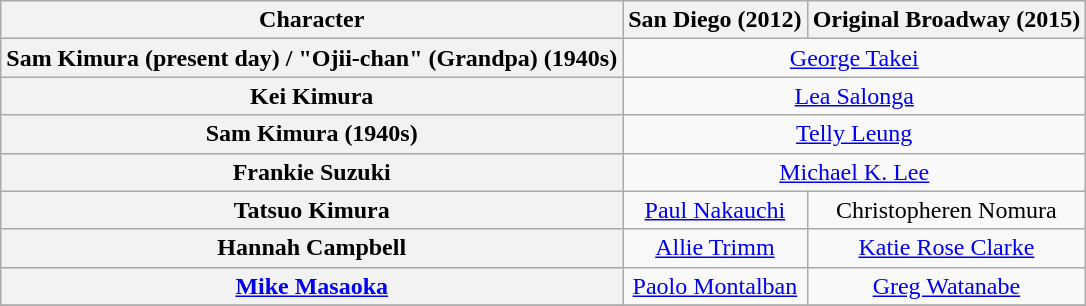<table class="wikitable" style="text-align:center;">
<tr>
<th>Character</th>
<th>San Diego (2012)</th>
<th>Original Broadway (2015)</th>
</tr>
<tr>
<th scope="row">Sam Kimura (present day) / "Ojii-chan" (Grandpa) (1940s)</th>
<td colspan="2"><a href='#'>George Takei</a></td>
</tr>
<tr>
<th scope="row">Kei Kimura</th>
<td colspan="2"><a href='#'>Lea Salonga</a></td>
</tr>
<tr>
<th scope="row">Sam Kimura (1940s)</th>
<td colspan="2"><a href='#'>Telly Leung</a></td>
</tr>
<tr>
<th scope="row">Frankie Suzuki</th>
<td colspan="2"><a href='#'>Michael K. Lee</a></td>
</tr>
<tr>
<th scope="row">Tatsuo Kimura</th>
<td><a href='#'>Paul Nakauchi</a></td>
<td>Christopheren Nomura</td>
</tr>
<tr>
<th scope="row">Hannah Campbell</th>
<td><a href='#'>Allie Trimm</a></td>
<td><a href='#'>Katie Rose Clarke</a></td>
</tr>
<tr>
<th scope="row"><a href='#'>Mike Masaoka</a></th>
<td><a href='#'>Paolo Montalban</a></td>
<td><a href='#'>Greg Watanabe</a></td>
</tr>
<tr>
</tr>
</table>
